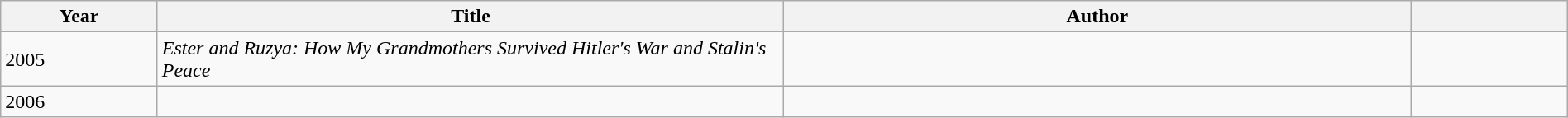<table class="wikitable sortable" style="width:100%">
<tr>
<th scope="col" style="width:10%">Year</th>
<th scope="col" style="width:40%">Title</th>
<th scope="col" style="width:40%">Author</th>
<th scope="col" style="width:10%"></th>
</tr>
<tr>
<td>2005</td>
<td><em>Ester and Ruzya: How My Grandmothers Survived Hitler's War and Stalin's Peace</em></td>
<td></td>
<td></td>
</tr>
<tr>
<td>2006</td>
<td></td>
<td></td>
<td></td>
</tr>
</table>
